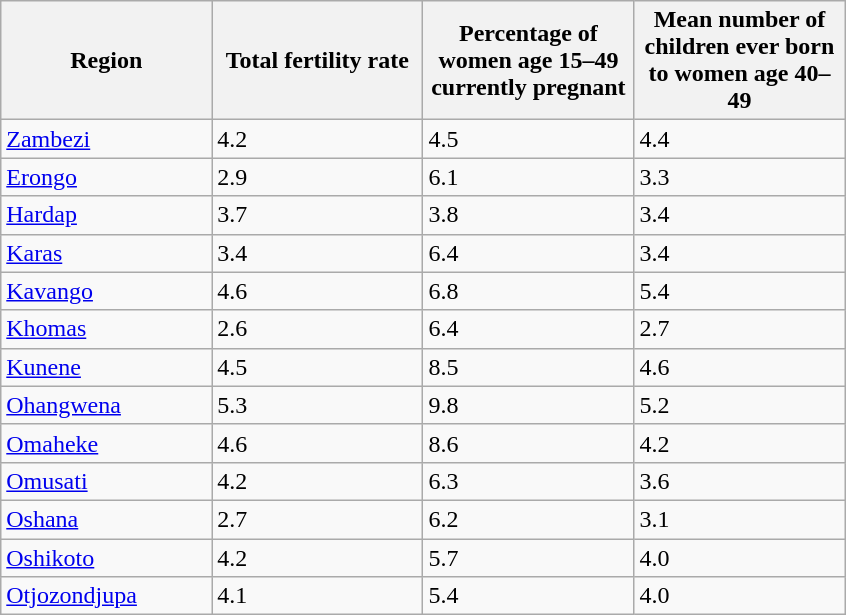<table class="wikitable sortable">
<tr>
<th style="width:100pt;">Region</th>
<th style="width:100pt;">Total fertility rate</th>
<th style="width:100pt;">Percentage of women age 15–49 currently pregnant</th>
<th style="width:100pt;">Mean number of children ever born to women age 40–49</th>
</tr>
<tr>
<td><a href='#'>Zambezi</a></td>
<td>4.2</td>
<td>4.5</td>
<td>4.4</td>
</tr>
<tr>
<td><a href='#'>Erongo</a></td>
<td>2.9</td>
<td>6.1</td>
<td>3.3</td>
</tr>
<tr>
<td><a href='#'>Hardap</a></td>
<td>3.7</td>
<td>3.8</td>
<td>3.4</td>
</tr>
<tr>
<td><a href='#'>Karas</a></td>
<td>3.4</td>
<td>6.4</td>
<td>3.4</td>
</tr>
<tr>
<td><a href='#'>Kavango</a></td>
<td>4.6</td>
<td>6.8</td>
<td>5.4</td>
</tr>
<tr>
<td><a href='#'>Khomas</a></td>
<td>2.6</td>
<td>6.4</td>
<td>2.7</td>
</tr>
<tr>
<td><a href='#'>Kunene</a></td>
<td>4.5</td>
<td>8.5</td>
<td>4.6</td>
</tr>
<tr>
<td><a href='#'>Ohangwena</a></td>
<td>5.3</td>
<td>9.8</td>
<td>5.2</td>
</tr>
<tr>
<td><a href='#'>Omaheke</a></td>
<td>4.6</td>
<td>8.6</td>
<td>4.2</td>
</tr>
<tr>
<td><a href='#'>Omusati</a></td>
<td>4.2</td>
<td>6.3</td>
<td>3.6</td>
</tr>
<tr>
<td><a href='#'>Oshana</a></td>
<td>2.7</td>
<td>6.2</td>
<td>3.1</td>
</tr>
<tr>
<td><a href='#'>Oshikoto</a></td>
<td>4.2</td>
<td>5.7</td>
<td>4.0</td>
</tr>
<tr>
<td><a href='#'>Otjozondjupa</a></td>
<td>4.1</td>
<td>5.4</td>
<td>4.0</td>
</tr>
</table>
